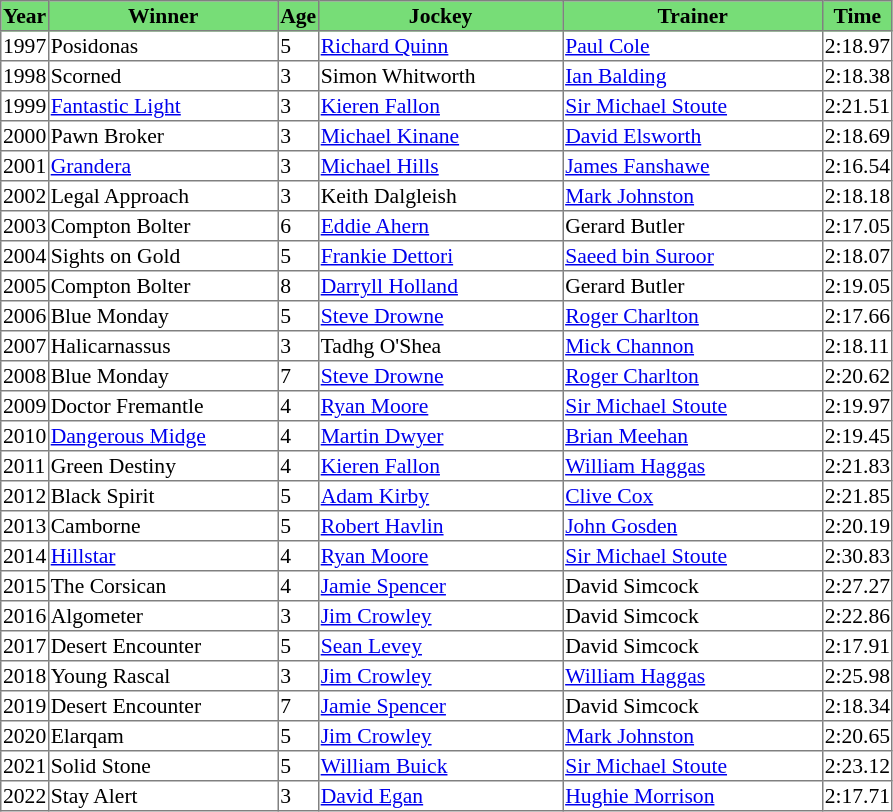<table class = "sortable" | border="1" style="border-collapse: collapse; font-size:90%">
<tr bgcolor="#77dd77" align="center">
<th>Year</th>
<th>Winner</th>
<th>Age</th>
<th>Jockey</th>
<th>Trainer</th>
<th>Time</th>
</tr>
<tr>
<td>1997</td>
<td width=150px>Posidonas</td>
<td>5</td>
<td width=160px><a href='#'>Richard Quinn</a></td>
<td width=170px><a href='#'>Paul Cole</a></td>
<td>2:18.97</td>
</tr>
<tr>
<td>1998</td>
<td>Scorned</td>
<td>3</td>
<td>Simon Whitworth</td>
<td><a href='#'>Ian Balding</a></td>
<td>2:18.38</td>
</tr>
<tr>
<td>1999</td>
<td><a href='#'>Fantastic Light</a></td>
<td>3</td>
<td><a href='#'>Kieren Fallon</a></td>
<td><a href='#'>Sir Michael Stoute</a></td>
<td>2:21.51</td>
</tr>
<tr>
<td>2000</td>
<td>Pawn Broker</td>
<td>3</td>
<td><a href='#'>Michael Kinane</a></td>
<td><a href='#'>David Elsworth</a></td>
<td>2:18.69</td>
</tr>
<tr>
<td>2001</td>
<td><a href='#'>Grandera</a></td>
<td>3</td>
<td><a href='#'>Michael Hills</a></td>
<td><a href='#'>James Fanshawe</a></td>
<td>2:16.54</td>
</tr>
<tr>
<td>2002</td>
<td>Legal Approach</td>
<td>3</td>
<td>Keith Dalgleish</td>
<td><a href='#'>Mark Johnston</a></td>
<td>2:18.18</td>
</tr>
<tr>
<td>2003</td>
<td>Compton Bolter</td>
<td>6</td>
<td><a href='#'>Eddie Ahern</a></td>
<td>Gerard Butler</td>
<td>2:17.05</td>
</tr>
<tr>
<td>2004</td>
<td>Sights on Gold</td>
<td>5</td>
<td><a href='#'>Frankie Dettori</a></td>
<td><a href='#'>Saeed bin Suroor</a></td>
<td>2:18.07</td>
</tr>
<tr>
<td>2005</td>
<td>Compton Bolter</td>
<td>8</td>
<td><a href='#'>Darryll Holland</a></td>
<td>Gerard Butler</td>
<td>2:19.05</td>
</tr>
<tr>
<td>2006</td>
<td>Blue Monday</td>
<td>5</td>
<td><a href='#'>Steve Drowne</a></td>
<td><a href='#'>Roger Charlton</a></td>
<td>2:17.66</td>
</tr>
<tr>
<td>2007</td>
<td>Halicarnassus</td>
<td>3</td>
<td>Tadhg O'Shea</td>
<td><a href='#'>Mick Channon</a></td>
<td>2:18.11</td>
</tr>
<tr>
<td>2008</td>
<td>Blue Monday</td>
<td>7</td>
<td><a href='#'>Steve Drowne</a></td>
<td><a href='#'>Roger Charlton</a></td>
<td>2:20.62</td>
</tr>
<tr>
<td>2009</td>
<td>Doctor Fremantle</td>
<td>4</td>
<td><a href='#'>Ryan Moore</a></td>
<td><a href='#'>Sir Michael Stoute</a></td>
<td>2:19.97</td>
</tr>
<tr>
<td>2010</td>
<td><a href='#'>Dangerous Midge</a></td>
<td>4</td>
<td><a href='#'>Martin Dwyer</a></td>
<td><a href='#'>Brian Meehan</a></td>
<td>2:19.45</td>
</tr>
<tr>
<td>2011</td>
<td>Green Destiny</td>
<td>4</td>
<td><a href='#'>Kieren Fallon</a></td>
<td><a href='#'>William Haggas</a></td>
<td>2:21.83</td>
</tr>
<tr>
<td>2012</td>
<td>Black Spirit</td>
<td>5</td>
<td><a href='#'>Adam Kirby</a></td>
<td><a href='#'>Clive Cox</a></td>
<td>2:21.85</td>
</tr>
<tr>
<td>2013</td>
<td>Camborne</td>
<td>5</td>
<td><a href='#'>Robert Havlin</a></td>
<td><a href='#'>John Gosden</a></td>
<td>2:20.19</td>
</tr>
<tr>
<td>2014</td>
<td><a href='#'>Hillstar</a></td>
<td>4</td>
<td><a href='#'>Ryan Moore</a></td>
<td><a href='#'>Sir Michael Stoute</a></td>
<td>2:30.83</td>
</tr>
<tr>
<td>2015</td>
<td>The Corsican</td>
<td>4</td>
<td><a href='#'>Jamie Spencer</a></td>
<td>David Simcock</td>
<td>2:27.27</td>
</tr>
<tr>
<td>2016</td>
<td>Algometer</td>
<td>3</td>
<td><a href='#'>Jim Crowley</a></td>
<td>David Simcock</td>
<td>2:22.86</td>
</tr>
<tr>
<td>2017</td>
<td>Desert Encounter</td>
<td>5</td>
<td><a href='#'>Sean Levey</a></td>
<td>David Simcock</td>
<td>2:17.91</td>
</tr>
<tr>
<td>2018</td>
<td>Young Rascal</td>
<td>3</td>
<td><a href='#'>Jim Crowley</a></td>
<td><a href='#'>William Haggas</a></td>
<td>2:25.98</td>
</tr>
<tr>
<td>2019</td>
<td>Desert Encounter</td>
<td>7</td>
<td><a href='#'>Jamie Spencer</a></td>
<td>David Simcock</td>
<td>2:18.34</td>
</tr>
<tr>
<td>2020</td>
<td>Elarqam</td>
<td>5</td>
<td><a href='#'>Jim Crowley</a></td>
<td><a href='#'>Mark Johnston</a></td>
<td>2:20.65</td>
</tr>
<tr>
<td>2021</td>
<td>Solid Stone</td>
<td>5</td>
<td><a href='#'>William Buick</a></td>
<td><a href='#'>Sir Michael Stoute</a></td>
<td>2:23.12</td>
</tr>
<tr>
<td>2022</td>
<td>Stay Alert</td>
<td>3</td>
<td><a href='#'>David Egan</a></td>
<td><a href='#'>Hughie Morrison</a></td>
<td>2:17.71</td>
</tr>
</table>
